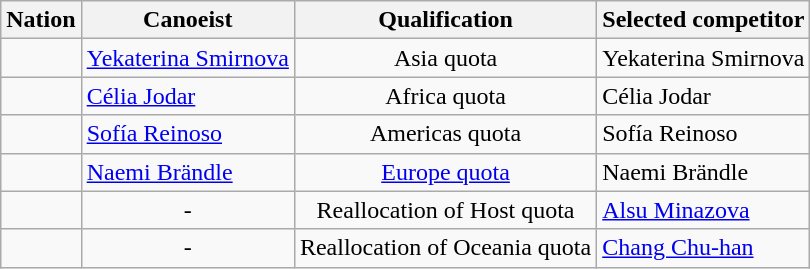<table class="wikitable" style="text-align:center">
<tr>
<th>Nation</th>
<th>Canoeist</th>
<th>Qualification</th>
<th>Selected competitor</th>
</tr>
<tr>
<td align="left"></td>
<td align="left"><a href='#'>Yekaterina Smirnova</a></td>
<td>Asia quota</td>
<td align="left">Yekaterina Smirnova</td>
</tr>
<tr>
<td align="left"></td>
<td align="left"><a href='#'>Célia Jodar</a></td>
<td>Africa quota</td>
<td align="left">Célia Jodar</td>
</tr>
<tr>
<td align="left"></td>
<td align="left"><a href='#'>Sofía Reinoso</a></td>
<td>Americas quota</td>
<td align="left">Sofía Reinoso</td>
</tr>
<tr>
<td align="left"></td>
<td align="left"><a href='#'>Naemi Brändle</a></td>
<td><a href='#'>Europe quota</a></td>
<td align="left">Naemi Brändle</td>
</tr>
<tr>
<td align="left"></td>
<td>-</td>
<td>Reallocation of Host quota</td>
<td align="left"><a href='#'>Alsu Minazova</a></td>
</tr>
<tr>
<td align="left"></td>
<td>-</td>
<td>Reallocation of Oceania quota</td>
<td align="left"><a href='#'>Chang Chu-han</a></td>
</tr>
</table>
